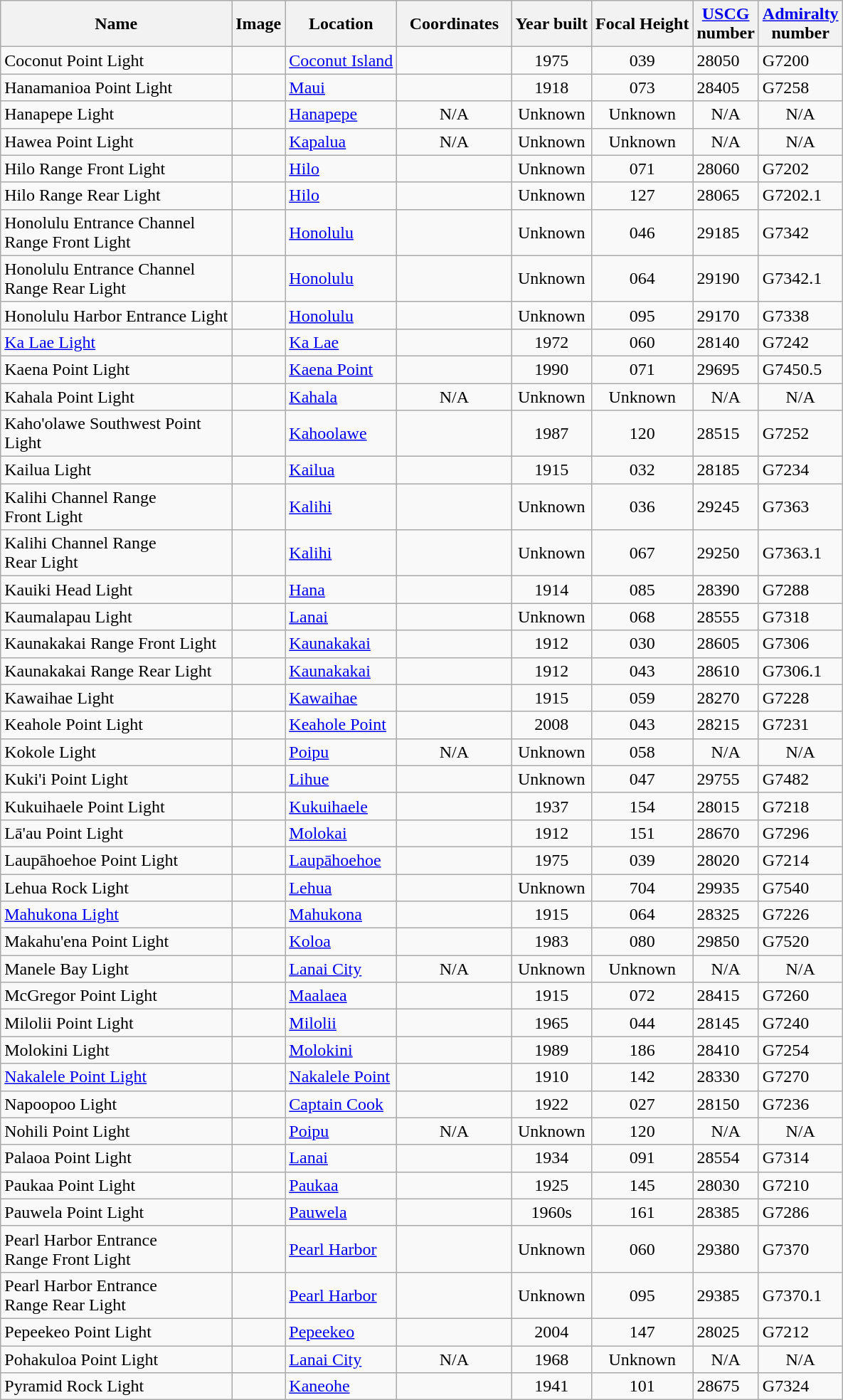<table class="wikitable sortable">
<tr>
<th>Name</th>
<th scope="col" class="unsortable">Image</th>
<th>Location</th>
<th width="100">Coordinates</th>
<th>Year built</th>
<th>Focal Height</th>
<th><a href='#'>USCG</a><br>number</th>
<th><a href='#'>Admiralty</a><br>number</th>
</tr>
<tr>
<td>Coconut Point Light</td>
<td></td>
<td><a href='#'>Coconut Island</a></td>
<td></td>
<td style="text-align: center;">1975</td>
<td style="text-align: center;"><span>039</span> </td>
<td>28050</td>
<td>G7200</td>
</tr>
<tr>
<td>Hanamanioa Point Light</td>
<td></td>
<td><a href='#'>Maui</a></td>
<td></td>
<td style="text-align: center;">1918</td>
<td style="text-align: center;"><span>073</span> </td>
<td>28405</td>
<td>G7258</td>
</tr>
<tr>
<td>Hanapepe Light</td>
<td></td>
<td><a href='#'>Hanapepe</a></td>
<td style="text-align: center;">N/A</td>
<td style="text-align: center;">Unknown</td>
<td style="text-align: center;">Unknown</td>
<td style="text-align: center;">N/A</td>
<td style="text-align: center;">N/A</td>
</tr>
<tr>
<td>Hawea Point Light</td>
<td></td>
<td><a href='#'>Kapalua</a></td>
<td style="text-align: center;">N/A</td>
<td style="text-align: center;">Unknown</td>
<td style="text-align: center;">Unknown</td>
<td style="text-align: center;">N/A</td>
<td style="text-align: center;">N/A</td>
</tr>
<tr>
<td>Hilo Range Front Light</td>
<td></td>
<td><a href='#'>Hilo</a></td>
<td></td>
<td style="text-align: center;">Unknown</td>
<td style="text-align: center;"><span>071</span> </td>
<td>28060</td>
<td>G7202</td>
</tr>
<tr>
<td>Hilo Range Rear Light</td>
<td></td>
<td><a href='#'>Hilo</a></td>
<td></td>
<td style="text-align: center;">Unknown</td>
<td style="text-align: center;"><span>127</span> </td>
<td>28065</td>
<td>G7202.1</td>
</tr>
<tr>
<td>Honolulu Entrance Channel<br>Range Front Light</td>
<td></td>
<td><a href='#'>Honolulu</a></td>
<td></td>
<td style="text-align: center;">Unknown</td>
<td style="text-align: center;"><span>046</span> </td>
<td>29185</td>
<td>G7342</td>
</tr>
<tr>
<td>Honolulu Entrance Channel<br>Range Rear Light</td>
<td></td>
<td><a href='#'>Honolulu</a></td>
<td></td>
<td style="text-align: center;">Unknown</td>
<td style="text-align: center;"><span>064</span> </td>
<td>29190</td>
<td>G7342.1</td>
</tr>
<tr>
<td>Honolulu Harbor Entrance Light</td>
<td></td>
<td><a href='#'>Honolulu</a></td>
<td></td>
<td style="text-align: center;">Unknown</td>
<td style="text-align: center;"><span>095</span> </td>
<td>29170</td>
<td>G7338</td>
</tr>
<tr>
<td><a href='#'>Ka Lae Light</a></td>
<td></td>
<td><a href='#'>Ka Lae</a></td>
<td></td>
<td style="text-align: center;">1972</td>
<td style="text-align: center;"><span>060</span> </td>
<td>28140</td>
<td>G7242</td>
</tr>
<tr>
<td>Kaena Point Light</td>
<td></td>
<td><a href='#'>Kaena Point</a></td>
<td></td>
<td style="text-align: center;">1990</td>
<td style="text-align: center;"><span>071</span> </td>
<td>29695</td>
<td>G7450.5</td>
</tr>
<tr>
<td>Kahala Point Light</td>
<td></td>
<td><a href='#'>Kahala</a></td>
<td style="text-align: center;">N/A</td>
<td style="text-align: center;">Unknown</td>
<td style="text-align: center;">Unknown</td>
<td style="text-align: center;">N/A</td>
<td style="text-align: center;">N/A</td>
</tr>
<tr>
<td>Kaho'olawe Southwest Point<br>Light</td>
<td></td>
<td><a href='#'>Kahoolawe</a></td>
<td></td>
<td style="text-align: center;">1987</td>
<td style="text-align: center;"><span>120</span> </td>
<td>28515</td>
<td>G7252</td>
</tr>
<tr>
<td>Kailua Light</td>
<td></td>
<td><a href='#'>Kailua</a></td>
<td></td>
<td style="text-align: center;">1915</td>
<td style="text-align: center;"><span>032</span> </td>
<td>28185</td>
<td>G7234</td>
</tr>
<tr>
<td>Kalihi Channel Range<br>Front Light</td>
<td></td>
<td><a href='#'>Kalihi</a></td>
<td></td>
<td style="text-align: center;">Unknown</td>
<td style="text-align: center;"><span>036</span> </td>
<td>29245</td>
<td>G7363</td>
</tr>
<tr>
<td>Kalihi Channel Range<br>Rear Light</td>
<td></td>
<td><a href='#'>Kalihi</a></td>
<td></td>
<td style="text-align: center;">Unknown</td>
<td style="text-align: center;"><span>067</span> </td>
<td>29250</td>
<td>G7363.1</td>
</tr>
<tr>
<td>Kauiki Head Light</td>
<td></td>
<td><a href='#'>Hana</a></td>
<td></td>
<td style="text-align: center;">1914</td>
<td style="text-align: center;"><span>085</span> </td>
<td>28390</td>
<td>G7288</td>
</tr>
<tr>
<td>Kaumalapau Light</td>
<td></td>
<td><a href='#'>Lanai</a></td>
<td></td>
<td style="text-align: center;">Unknown</td>
<td style="text-align: center;"><span>068</span> </td>
<td>28555</td>
<td>G7318</td>
</tr>
<tr>
<td>Kaunakakai Range Front Light</td>
<td></td>
<td><a href='#'>Kaunakakai</a></td>
<td></td>
<td style="text-align: center;">1912</td>
<td style="text-align: center;"><span>030</span> </td>
<td>28605</td>
<td>G7306</td>
</tr>
<tr>
<td>Kaunakakai Range Rear Light</td>
<td></td>
<td><a href='#'>Kaunakakai</a></td>
<td></td>
<td style="text-align: center;">1912</td>
<td style="text-align: center;"><span>043</span> </td>
<td>28610</td>
<td>G7306.1</td>
</tr>
<tr>
<td>Kawaihae Light</td>
<td></td>
<td><a href='#'>Kawaihae</a></td>
<td></td>
<td style="text-align: center;">1915</td>
<td style="text-align: center;"><span>059</span> </td>
<td>28270</td>
<td>G7228</td>
</tr>
<tr>
<td>Keahole Point Light</td>
<td></td>
<td><a href='#'>Keahole Point</a></td>
<td></td>
<td style="text-align: center;">2008</td>
<td style="text-align: center;"><span>043</span> </td>
<td>28215</td>
<td>G7231</td>
</tr>
<tr>
<td>Kokole Light</td>
<td></td>
<td><a href='#'>Poipu</a></td>
<td style="text-align: center;">N/A</td>
<td style="text-align: center;">Unknown</td>
<td style="text-align: center;"><span>058</span> </td>
<td style="text-align: center;">N/A</td>
<td style="text-align: center;">N/A</td>
</tr>
<tr>
<td>Kuki'i Point Light</td>
<td></td>
<td><a href='#'>Lihue</a></td>
<td></td>
<td style="text-align: center;">Unknown</td>
<td style="text-align: center;"><span>047</span> </td>
<td>29755</td>
<td>G7482</td>
</tr>
<tr>
<td>Kukuihaele Point Light</td>
<td></td>
<td><a href='#'>Kukuihaele</a></td>
<td></td>
<td style="text-align: center;">1937</td>
<td style="text-align: center;"><span>154</span> </td>
<td>28015</td>
<td>G7218</td>
</tr>
<tr>
<td>Lā'au Point Light</td>
<td></td>
<td><a href='#'>Molokai</a></td>
<td></td>
<td style="text-align: center;">1912</td>
<td style="text-align: center;"><span>151</span> </td>
<td>28670</td>
<td>G7296</td>
</tr>
<tr>
<td>Laupāhoehoe Point Light</td>
<td></td>
<td><a href='#'>Laupāhoehoe</a></td>
<td></td>
<td style="text-align: center;">1975</td>
<td style="text-align: center;"><span>039</span> </td>
<td>28020</td>
<td>G7214</td>
</tr>
<tr>
<td>Lehua Rock Light</td>
<td></td>
<td><a href='#'>Lehua</a></td>
<td></td>
<td style="text-align: center;">Unknown</td>
<td style="text-align: center;"><span>704</span> </td>
<td>29935</td>
<td>G7540</td>
</tr>
<tr>
<td><a href='#'>Mahukona Light</a></td>
<td></td>
<td><a href='#'>Mahukona</a></td>
<td></td>
<td style="text-align: center;">1915</td>
<td style="text-align: center;"><span>064</span> </td>
<td>28325</td>
<td>G7226</td>
</tr>
<tr>
<td>Makahu'ena Point Light</td>
<td></td>
<td><a href='#'>Koloa</a></td>
<td></td>
<td style="text-align: center;">1983</td>
<td style="text-align: center;"><span>080</span> </td>
<td>29850</td>
<td>G7520</td>
</tr>
<tr>
<td>Manele Bay Light</td>
<td></td>
<td><a href='#'>Lanai City</a></td>
<td style="text-align: center;">N/A</td>
<td style="text-align: center;">Unknown</td>
<td style="text-align: center;">Unknown</td>
<td style="text-align: center;">N/A</td>
<td style="text-align: center;">N/A</td>
</tr>
<tr>
<td>McGregor Point Light</td>
<td></td>
<td><a href='#'>Maalaea</a></td>
<td></td>
<td style="text-align: center;">1915</td>
<td style="text-align: center;"><span>072</span> </td>
<td>28415</td>
<td>G7260</td>
</tr>
<tr>
<td>Milolii Point Light</td>
<td></td>
<td><a href='#'>Milolii</a></td>
<td></td>
<td style="text-align: center;">1965</td>
<td style="text-align: center;"><span>044</span> </td>
<td>28145</td>
<td>G7240</td>
</tr>
<tr>
<td>Molokini Light</td>
<td></td>
<td><a href='#'>Molokini</a></td>
<td></td>
<td style="text-align: center;">1989</td>
<td style="text-align: center;"><span>186</span> </td>
<td>28410</td>
<td>G7254</td>
</tr>
<tr>
<td><a href='#'>Nakalele Point Light</a></td>
<td></td>
<td><a href='#'>Nakalele Point</a></td>
<td></td>
<td style="text-align: center;">1910</td>
<td style="text-align: center;"><span>142</span> </td>
<td>28330</td>
<td>G7270</td>
</tr>
<tr>
<td>Napoopoo Light</td>
<td></td>
<td><a href='#'>Captain Cook</a></td>
<td></td>
<td style="text-align: center;">1922</td>
<td style="text-align: center;"><span>027</span> </td>
<td>28150</td>
<td>G7236</td>
</tr>
<tr>
<td>Nohili Point Light</td>
<td></td>
<td><a href='#'>Poipu</a></td>
<td style="text-align: center;">N/A</td>
<td style="text-align: center;">Unknown</td>
<td style="text-align: center;"><span>120</span> </td>
<td style="text-align: center;">N/A</td>
<td style="text-align: center;">N/A</td>
</tr>
<tr>
<td>Palaoa Point Light</td>
<td></td>
<td><a href='#'>Lanai</a></td>
<td></td>
<td style="text-align: center;">1934</td>
<td style="text-align: center;"><span>091</span> </td>
<td>28554</td>
<td>G7314</td>
</tr>
<tr>
<td>Paukaa Point Light</td>
<td></td>
<td><a href='#'>Paukaa</a></td>
<td></td>
<td style="text-align: center;">1925</td>
<td style="text-align: center;"><span>145</span> </td>
<td>28030</td>
<td>G7210</td>
</tr>
<tr>
<td>Pauwela Point Light</td>
<td></td>
<td><a href='#'>Pauwela</a></td>
<td></td>
<td style="text-align: center;">1960s</td>
<td style="text-align: center;"><span>161</span> </td>
<td>28385</td>
<td>G7286</td>
</tr>
<tr>
<td>Pearl Harbor Entrance<br>Range Front Light</td>
<td></td>
<td><a href='#'>Pearl Harbor</a></td>
<td></td>
<td style="text-align: center;">Unknown</td>
<td style="text-align: center;"><span>060</span> </td>
<td>29380</td>
<td>G7370</td>
</tr>
<tr>
<td>Pearl Harbor Entrance<br>Range Rear Light</td>
<td></td>
<td><a href='#'>Pearl Harbor</a></td>
<td></td>
<td style="text-align: center;">Unknown</td>
<td style="text-align: center;"><span>095</span> </td>
<td>29385</td>
<td>G7370.1</td>
</tr>
<tr>
<td>Pepeekeo Point Light</td>
<td></td>
<td><a href='#'>Pepeekeo</a></td>
<td></td>
<td style="text-align: center;">2004</td>
<td style="text-align: center;"><span>147</span> </td>
<td>28025</td>
<td>G7212</td>
</tr>
<tr>
<td>Pohakuloa Point Light</td>
<td></td>
<td><a href='#'>Lanai City</a></td>
<td style="text-align: center;">N/A</td>
<td style="text-align: center;">1968</td>
<td style="text-align: center;">Unknown</td>
<td style="text-align: center;">N/A</td>
<td style="text-align: center;">N/A</td>
</tr>
<tr>
<td>Pyramid Rock Light</td>
<td></td>
<td><a href='#'>Kaneohe</a></td>
<td></td>
<td style="text-align: center;">1941</td>
<td style="text-align: center;"><span>101</span> </td>
<td>28675</td>
<td>G7324</td>
</tr>
</table>
